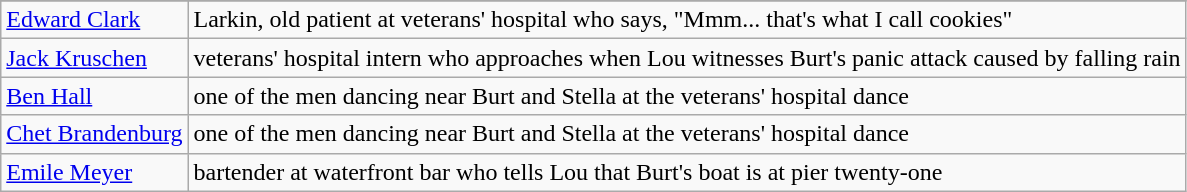<table class=wikitable>
<tr>
</tr>
<tr>
<td><a href='#'>Edward Clark</a></td>
<td>Larkin, old patient at veterans' hospital who says, "Mmm... that's what I call cookies"</td>
</tr>
<tr>
<td><a href='#'>Jack Kruschen</a></td>
<td>veterans' hospital intern who approaches when Lou witnesses Burt's panic attack caused by falling rain</td>
</tr>
<tr>
<td><a href='#'>Ben Hall</a></td>
<td>one of the men dancing near Burt and Stella at the veterans' hospital dance</td>
</tr>
<tr>
<td><a href='#'>Chet Brandenburg</a></td>
<td>one of the men dancing near Burt and Stella at the veterans' hospital dance</td>
</tr>
<tr>
<td><a href='#'>Emile Meyer</a></td>
<td>bartender at waterfront bar who tells Lou that Burt's boat is at pier twenty-one</td>
</tr>
</table>
